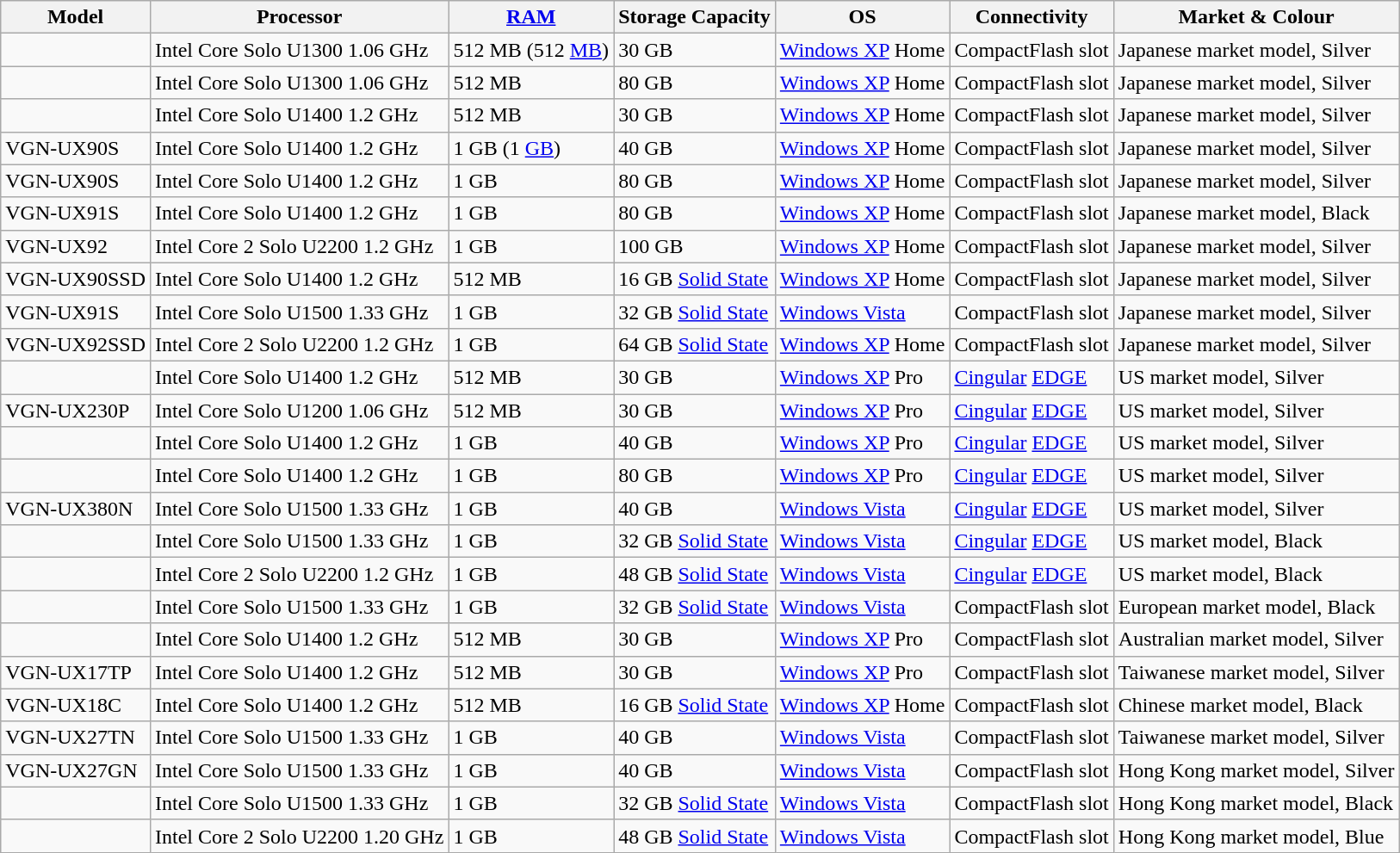<table class="wikitable">
<tr>
<th><strong>Model</strong></th>
<th><strong>Processor</strong></th>
<th><strong><a href='#'>RAM</a></strong></th>
<th><strong>Storage Capacity</strong></th>
<th><strong>OS</strong></th>
<th><strong>Connectivity</strong></th>
<th><strong>Market & Colour</strong></th>
</tr>
<tr>
<td></td>
<td>Intel Core Solo U1300 1.06 GHz</td>
<td>512 MB (512 <a href='#'>MB</a>)</td>
<td>30 GB</td>
<td><a href='#'>Windows XP</a> Home</td>
<td>CompactFlash slot</td>
<td>Japanese market model, Silver</td>
</tr>
<tr>
<td></td>
<td>Intel Core Solo U1300 1.06 GHz</td>
<td>512 MB</td>
<td>80 GB</td>
<td><a href='#'>Windows XP</a> Home</td>
<td>CompactFlash slot</td>
<td>Japanese market model, Silver</td>
</tr>
<tr>
<td></td>
<td>Intel Core Solo U1400 1.2 GHz</td>
<td>512 MB</td>
<td>30 GB</td>
<td><a href='#'>Windows XP</a> Home</td>
<td>CompactFlash slot</td>
<td>Japanese market model, Silver</td>
</tr>
<tr>
<td>VGN-UX90S</td>
<td>Intel Core Solo U1400 1.2 GHz</td>
<td>1 GB (1 <a href='#'>GB</a>)</td>
<td>40 GB</td>
<td><a href='#'>Windows XP</a> Home</td>
<td>CompactFlash slot</td>
<td>Japanese market model, Silver</td>
</tr>
<tr>
<td>VGN-UX90S</td>
<td>Intel Core Solo U1400 1.2 GHz</td>
<td>1 GB</td>
<td>80 GB</td>
<td><a href='#'>Windows XP</a> Home</td>
<td>CompactFlash slot</td>
<td>Japanese market model, Silver</td>
</tr>
<tr>
<td>VGN-UX91S</td>
<td>Intel Core Solo U1400 1.2 GHz</td>
<td>1 GB</td>
<td>80 GB</td>
<td><a href='#'>Windows XP</a> Home</td>
<td>CompactFlash slot</td>
<td>Japanese market model, Black</td>
</tr>
<tr>
<td>VGN-UX92</td>
<td>Intel Core 2 Solo U2200 1.2 GHz</td>
<td>1 GB</td>
<td>100 GB</td>
<td><a href='#'>Windows XP</a> Home</td>
<td>CompactFlash slot</td>
<td>Japanese market model, Silver</td>
</tr>
<tr>
<td>VGN-UX90SSD</td>
<td>Intel Core Solo U1400 1.2 GHz</td>
<td>512 MB</td>
<td>16 GB <a href='#'>Solid State</a></td>
<td><a href='#'>Windows XP</a> Home</td>
<td>CompactFlash slot</td>
<td>Japanese market model, Silver</td>
</tr>
<tr>
<td>VGN-UX91S</td>
<td>Intel Core Solo U1500 1.33 GHz</td>
<td>1 GB</td>
<td>32 GB <a href='#'>Solid State</a></td>
<td><a href='#'>Windows Vista</a></td>
<td>CompactFlash slot</td>
<td>Japanese market model, Silver</td>
</tr>
<tr>
<td>VGN-UX92SSD</td>
<td>Intel Core 2 Solo U2200 1.2 GHz</td>
<td>1 GB</td>
<td>64 GB <a href='#'>Solid State</a></td>
<td><a href='#'>Windows XP</a> Home</td>
<td>CompactFlash slot</td>
<td>Japanese market model, Silver</td>
</tr>
<tr>
<td></td>
<td>Intel Core Solo U1400 1.2 GHz</td>
<td>512 MB</td>
<td>30 GB</td>
<td><a href='#'>Windows XP</a> Pro</td>
<td><a href='#'>Cingular</a> <a href='#'>EDGE</a></td>
<td>US market model, Silver</td>
</tr>
<tr>
<td>VGN-UX230P</td>
<td>Intel Core Solo U1200 1.06 GHz</td>
<td>512 MB</td>
<td>30 GB</td>
<td><a href='#'>Windows XP</a> Pro</td>
<td><a href='#'>Cingular</a> <a href='#'>EDGE</a></td>
<td>US market model, Silver</td>
</tr>
<tr>
<td></td>
<td>Intel Core Solo U1400 1.2 GHz</td>
<td>1 GB</td>
<td>40 GB</td>
<td><a href='#'>Windows XP</a> Pro</td>
<td><a href='#'>Cingular</a> <a href='#'>EDGE</a></td>
<td>US market model, Silver</td>
</tr>
<tr>
<td></td>
<td>Intel Core Solo U1400 1.2 GHz</td>
<td>1 GB</td>
<td>80 GB</td>
<td><a href='#'>Windows XP</a> Pro</td>
<td><a href='#'>Cingular</a> <a href='#'>EDGE</a></td>
<td>US market model, Silver</td>
</tr>
<tr>
<td>VGN-UX380N</td>
<td>Intel Core Solo U1500 1.33 GHz</td>
<td>1 GB</td>
<td>40 GB</td>
<td><a href='#'>Windows Vista</a></td>
<td><a href='#'>Cingular</a> <a href='#'>EDGE</a></td>
<td>US market model, Silver</td>
</tr>
<tr>
<td></td>
<td>Intel Core Solo U1500 1.33 GHz</td>
<td>1 GB</td>
<td>32 GB <a href='#'>Solid State</a></td>
<td><a href='#'>Windows Vista</a></td>
<td><a href='#'>Cingular</a> <a href='#'>EDGE</a></td>
<td>US market model, Black</td>
</tr>
<tr>
<td></td>
<td>Intel Core 2 Solo U2200 1.2 GHz</td>
<td>1 GB</td>
<td>48 GB <a href='#'>Solid State</a></td>
<td><a href='#'>Windows Vista</a></td>
<td><a href='#'>Cingular</a> <a href='#'>EDGE</a></td>
<td>US market model, Black</td>
</tr>
<tr>
<td></td>
<td>Intel Core Solo U1500 1.33 GHz</td>
<td>1 GB</td>
<td>32 GB <a href='#'>Solid State</a></td>
<td><a href='#'>Windows Vista</a></td>
<td>CompactFlash slot</td>
<td>European market model, Black</td>
</tr>
<tr>
<td></td>
<td>Intel Core Solo U1400 1.2 GHz</td>
<td>512 MB</td>
<td>30 GB</td>
<td><a href='#'>Windows XP</a> Pro</td>
<td>CompactFlash slot</td>
<td>Australian market model, Silver</td>
</tr>
<tr>
<td>VGN-UX17TP</td>
<td>Intel Core Solo U1400 1.2 GHz</td>
<td>512 MB</td>
<td>30 GB</td>
<td><a href='#'>Windows XP</a> Pro</td>
<td>CompactFlash slot</td>
<td>Taiwanese market model, Silver</td>
</tr>
<tr>
<td>VGN-UX18C</td>
<td>Intel Core Solo U1400 1.2 GHz</td>
<td>512 MB</td>
<td>16 GB <a href='#'>Solid State</a></td>
<td><a href='#'>Windows XP</a> Home</td>
<td>CompactFlash slot</td>
<td>Chinese market model, Black</td>
</tr>
<tr>
<td>VGN-UX27TN</td>
<td>Intel Core Solo U1500 1.33 GHz</td>
<td>1 GB</td>
<td>40 GB</td>
<td><a href='#'>Windows Vista</a></td>
<td>CompactFlash slot</td>
<td>Taiwanese market model, Silver</td>
</tr>
<tr>
<td>VGN-UX27GN</td>
<td>Intel Core Solo U1500 1.33 GHz</td>
<td>1 GB</td>
<td>40 GB</td>
<td><a href='#'>Windows Vista</a></td>
<td>CompactFlash slot</td>
<td>Hong Kong market model, Silver</td>
</tr>
<tr>
<td></td>
<td>Intel Core Solo U1500 1.33 GHz</td>
<td>1 GB</td>
<td>32 GB <a href='#'>Solid State</a></td>
<td><a href='#'>Windows Vista</a></td>
<td>CompactFlash slot</td>
<td>Hong Kong market model, Black</td>
</tr>
<tr>
<td></td>
<td>Intel Core 2 Solo U2200 1.20 GHz</td>
<td>1 GB</td>
<td>48 GB <a href='#'>Solid State</a></td>
<td><a href='#'>Windows Vista</a></td>
<td>CompactFlash slot</td>
<td>Hong Kong market model, Blue</td>
</tr>
</table>
